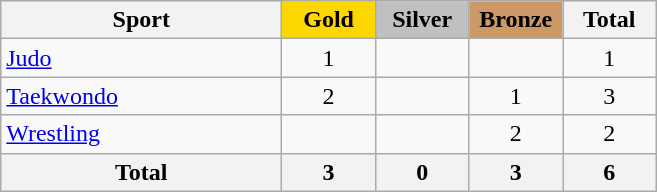<table class="wikitable sortable" style="text-align:center;">
<tr>
<th width=180>Sport</th>
<th scope="col" style="background:gold; width:55px;">Gold</th>
<th scope="col" style="background:silver; width:55px;">Silver</th>
<th scope="col" style="background:#cc9966; width:55px;">Bronze</th>
<th width=55>Total</th>
</tr>
<tr>
<td align=left><a href='#'>Judo</a></td>
<td>1</td>
<td></td>
<td></td>
<td>1</td>
</tr>
<tr>
<td align=left><a href='#'>Taekwondo</a></td>
<td>2</td>
<td></td>
<td>1</td>
<td>3</td>
</tr>
<tr>
<td align=left><a href='#'>Wrestling</a></td>
<td></td>
<td></td>
<td>2</td>
<td>2</td>
</tr>
<tr class="sortbottom">
<th>Total</th>
<th>3</th>
<th>0</th>
<th>3</th>
<th>6</th>
</tr>
</table>
